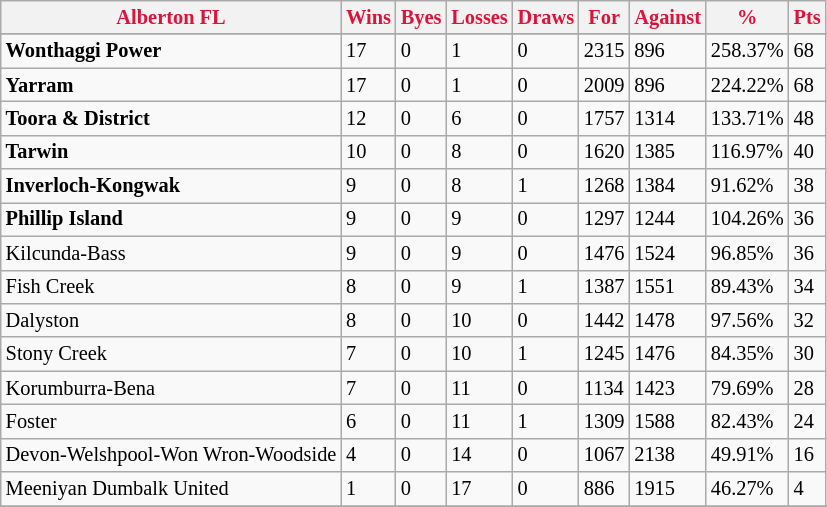<table style="font-size: 85%; text-align: left;" class="wikitable">
<tr>
<th style="color:crimson">Alberton FL</th>
<th style="color:crimson">Wins</th>
<th style="color:crimson">Byes</th>
<th style="color:crimson">Losses</th>
<th style="color:crimson">Draws</th>
<th style="color:crimson">For</th>
<th style="color:crimson">Against</th>
<th style="color:crimson">%</th>
<th style="color:crimson">Pts</th>
</tr>
<tr>
</tr>
<tr>
</tr>
<tr>
<td><strong> Wonthaggi Power </strong></td>
<td>17</td>
<td>0</td>
<td>1</td>
<td>0</td>
<td>2315</td>
<td>896</td>
<td>258.37%</td>
<td>68</td>
</tr>
<tr>
<td><strong> Yarram </strong></td>
<td>17</td>
<td>0</td>
<td>1</td>
<td>0</td>
<td>2009</td>
<td>896</td>
<td>224.22%</td>
<td>68</td>
</tr>
<tr>
<td><strong> Toora & District</strong></td>
<td>12</td>
<td>0</td>
<td>6</td>
<td>0</td>
<td>1757</td>
<td>1314</td>
<td>133.71%</td>
<td>48</td>
</tr>
<tr>
<td><strong> Tarwin </strong></td>
<td>10</td>
<td>0</td>
<td>8</td>
<td>0</td>
<td>1620</td>
<td>1385</td>
<td>116.97%</td>
<td>40</td>
</tr>
<tr>
<td><strong> Inverloch-Kongwak </strong></td>
<td>9</td>
<td>0</td>
<td>8</td>
<td>1</td>
<td>1268</td>
<td>1384</td>
<td>91.62%</td>
<td>38</td>
</tr>
<tr>
<td><strong> Phillip Island</strong></td>
<td>9</td>
<td>0</td>
<td>9</td>
<td>0</td>
<td>1297</td>
<td>1244</td>
<td>104.26%</td>
<td>36</td>
</tr>
<tr>
<td>Kilcunda-Bass</td>
<td>9</td>
<td>0</td>
<td>9</td>
<td>0</td>
<td>1476</td>
<td>1524</td>
<td>96.85%</td>
<td>36</td>
</tr>
<tr>
<td>Fish Creek</td>
<td>8</td>
<td>0</td>
<td>9</td>
<td>1</td>
<td>1387</td>
<td>1551</td>
<td>89.43%</td>
<td>34</td>
</tr>
<tr>
<td>Dalyston</td>
<td>8</td>
<td>0</td>
<td>10</td>
<td>0</td>
<td>1442</td>
<td>1478</td>
<td>97.56%</td>
<td>32</td>
</tr>
<tr>
<td>Stony Creek</td>
<td>7</td>
<td>0</td>
<td>10</td>
<td>1</td>
<td>1245</td>
<td>1476</td>
<td>84.35%</td>
<td>30</td>
</tr>
<tr>
<td>Korumburra-Bena</td>
<td>7</td>
<td>0</td>
<td>11</td>
<td>0</td>
<td>1134</td>
<td>1423</td>
<td>79.69%</td>
<td>28</td>
</tr>
<tr>
<td>Foster</td>
<td>6</td>
<td>0</td>
<td>11</td>
<td>1</td>
<td>1309</td>
<td>1588</td>
<td>82.43%</td>
<td>24</td>
</tr>
<tr>
<td>Devon-Welshpool-Won Wron-Woodside</td>
<td>4</td>
<td>0</td>
<td>14</td>
<td>0</td>
<td>1067</td>
<td>2138</td>
<td>49.91%</td>
<td>16</td>
</tr>
<tr>
<td>Meeniyan Dumbalk United</td>
<td>1</td>
<td>0</td>
<td>17</td>
<td>0</td>
<td>886</td>
<td>1915</td>
<td>46.27%</td>
<td>4</td>
</tr>
<tr>
</tr>
</table>
